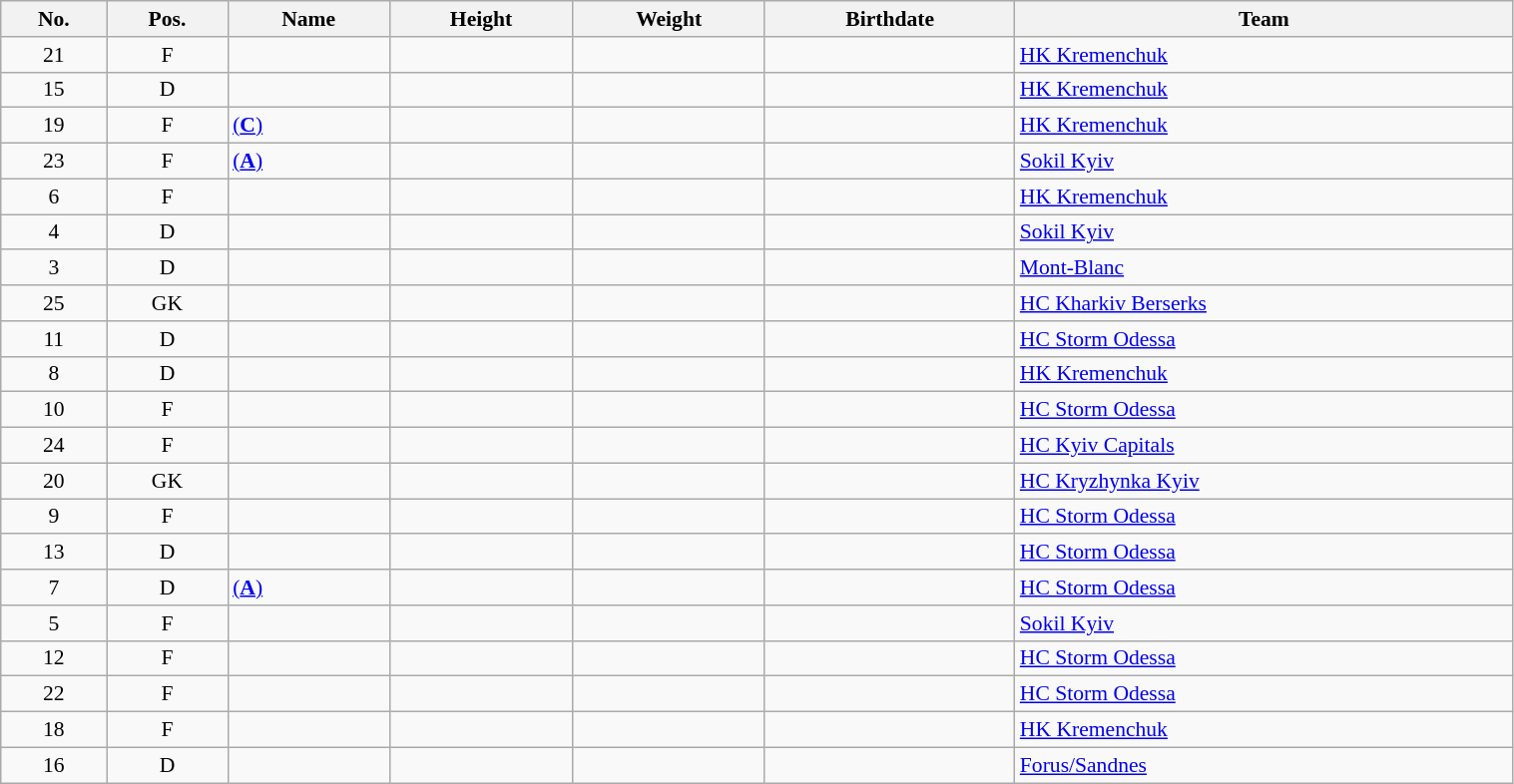<table class="wikitable sortable" width="80%" style="font-size:90%; text-align:center;">
<tr>
<th>No.</th>
<th>Pos.</th>
<th>Name</th>
<th>Height</th>
<th>Weight</th>
<th>Birthdate</th>
<th>Team</th>
</tr>
<tr>
<td>21</td>
<td>F</td>
<td align=left></td>
<td></td>
<td></td>
<td align=right></td>
<td align=left> <a href='#'>HK Kremenchuk</a></td>
</tr>
<tr>
<td>15</td>
<td>D</td>
<td align=left></td>
<td></td>
<td></td>
<td align=right></td>
<td align=left> <a href='#'>HK Kremenchuk</a></td>
</tr>
<tr>
<td>19</td>
<td>F</td>
<td align=left> <a href='#'>(<strong>C</strong>)</a></td>
<td></td>
<td></td>
<td align=right></td>
<td align=left> <a href='#'>HK Kremenchuk</a></td>
</tr>
<tr>
<td>23</td>
<td>F</td>
<td align=left> <a href='#'>(<strong>A</strong>)</a></td>
<td></td>
<td></td>
<td align=right></td>
<td align=left> <a href='#'>Sokil Kyiv</a></td>
</tr>
<tr>
<td>6</td>
<td>F</td>
<td align=left></td>
<td></td>
<td></td>
<td align=right></td>
<td align=left> <a href='#'>HK Kremenchuk</a></td>
</tr>
<tr>
<td>4</td>
<td>D</td>
<td align=left></td>
<td></td>
<td></td>
<td align=right></td>
<td align=left> <a href='#'>Sokil Kyiv</a></td>
</tr>
<tr>
<td>3</td>
<td>D</td>
<td align=left></td>
<td></td>
<td></td>
<td align=right></td>
<td align=left> <a href='#'>Mont-Blanc</a></td>
</tr>
<tr>
<td>25</td>
<td>GK</td>
<td align=left></td>
<td></td>
<td></td>
<td align=right></td>
<td align=left> <a href='#'>HC Kharkiv Berserks</a></td>
</tr>
<tr>
<td>11</td>
<td>D</td>
<td align=left></td>
<td></td>
<td></td>
<td align=right></td>
<td align=left> <a href='#'>HC Storm Odessa</a></td>
</tr>
<tr>
<td>8</td>
<td>D</td>
<td align=left></td>
<td></td>
<td></td>
<td align=right></td>
<td align=left> <a href='#'>HK Kremenchuk</a></td>
</tr>
<tr>
<td>10</td>
<td>F</td>
<td align=left></td>
<td></td>
<td></td>
<td align=right></td>
<td align=left> <a href='#'>HC Storm Odessa</a></td>
</tr>
<tr>
<td>24</td>
<td>F</td>
<td align=left></td>
<td></td>
<td></td>
<td align=right></td>
<td align=left> <a href='#'>HC Kyiv Capitals</a></td>
</tr>
<tr>
<td>20</td>
<td>GK</td>
<td align=left></td>
<td></td>
<td></td>
<td align=right></td>
<td align=left> <a href='#'>HC Kryzhynka Kyiv</a></td>
</tr>
<tr>
<td>9</td>
<td>F</td>
<td align=left></td>
<td></td>
<td></td>
<td align=right></td>
<td align=left> <a href='#'>HC Storm Odessa</a></td>
</tr>
<tr>
<td>13</td>
<td>D</td>
<td align=left></td>
<td></td>
<td></td>
<td align=right></td>
<td align=left> <a href='#'>HC Storm Odessa</a></td>
</tr>
<tr>
<td>7</td>
<td>D</td>
<td align=left> <a href='#'>(<strong>A</strong>)</a></td>
<td></td>
<td></td>
<td align=right></td>
<td align=left> <a href='#'>HC Storm Odessa</a></td>
</tr>
<tr>
<td>5</td>
<td>F</td>
<td align=left></td>
<td></td>
<td></td>
<td align=right></td>
<td align=left> <a href='#'>Sokil Kyiv</a></td>
</tr>
<tr>
<td>12</td>
<td>F</td>
<td align=left></td>
<td></td>
<td></td>
<td align=right></td>
<td align=left> <a href='#'>HC Storm Odessa</a></td>
</tr>
<tr>
<td>22</td>
<td>F</td>
<td align=left></td>
<td></td>
<td></td>
<td align=right></td>
<td align=left> <a href='#'>HC Storm Odessa</a></td>
</tr>
<tr>
<td>18</td>
<td>F</td>
<td align=left></td>
<td></td>
<td></td>
<td align=right></td>
<td align=left> <a href='#'>HK Kremenchuk</a></td>
</tr>
<tr>
<td>16</td>
<td>D</td>
<td align=left></td>
<td></td>
<td></td>
<td align=right></td>
<td align=left> <a href='#'>Forus/Sandnes</a></td>
</tr>
</table>
